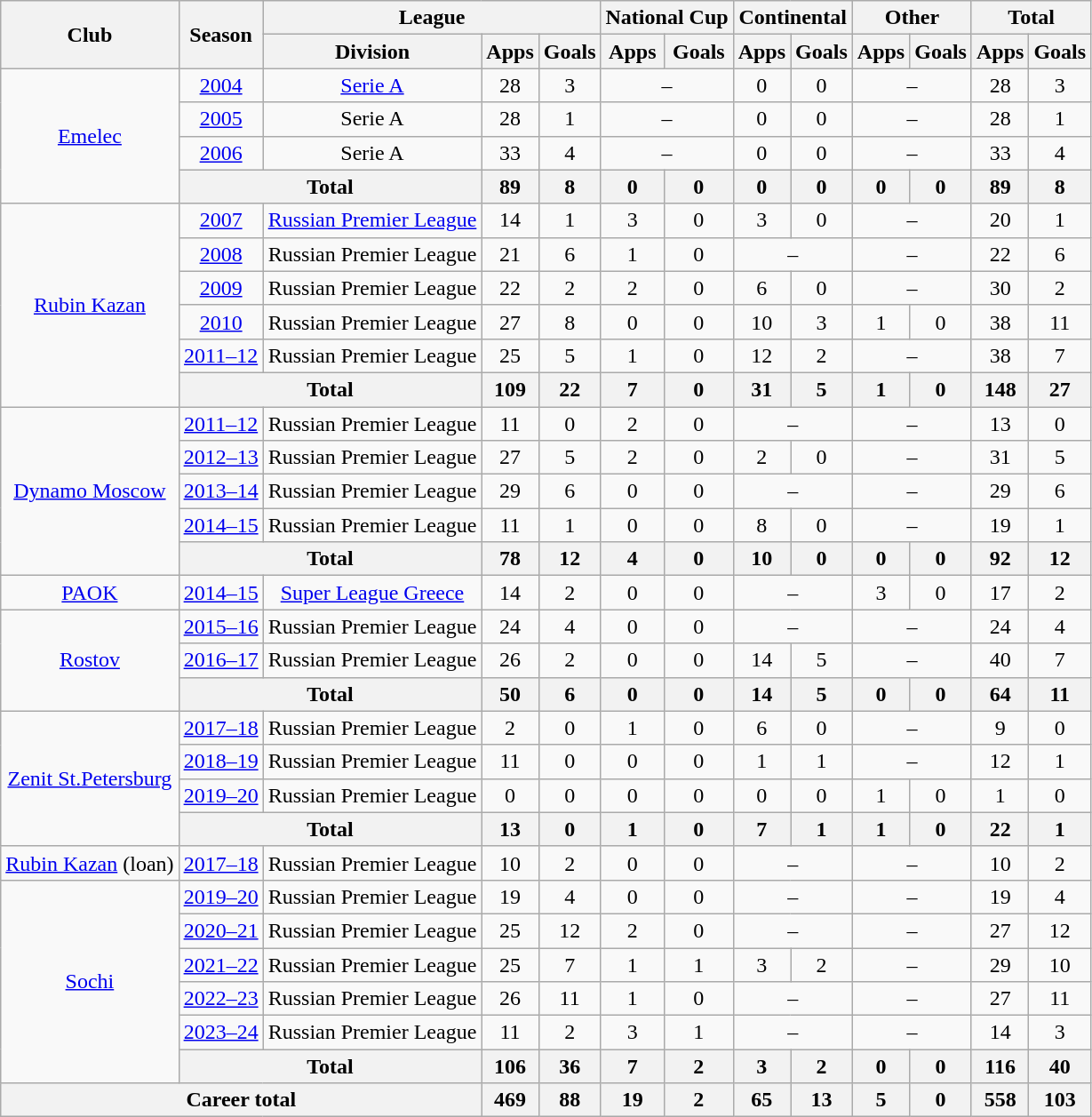<table class="wikitable" style="text-align:center">
<tr>
<th rowspan="2">Club</th>
<th rowspan="2">Season</th>
<th colspan="3">League</th>
<th colspan="2">National Cup</th>
<th colspan="2">Continental</th>
<th colspan="2">Other</th>
<th colspan="2">Total</th>
</tr>
<tr>
<th>Division</th>
<th>Apps</th>
<th>Goals</th>
<th>Apps</th>
<th>Goals</th>
<th>Apps</th>
<th>Goals</th>
<th>Apps</th>
<th>Goals</th>
<th>Apps</th>
<th>Goals</th>
</tr>
<tr>
<td rowspan="4"><a href='#'>Emelec</a></td>
<td><a href='#'>2004</a></td>
<td><a href='#'>Serie A</a></td>
<td>28</td>
<td>3</td>
<td colspan="2">–</td>
<td>0</td>
<td>0</td>
<td colspan="2">–</td>
<td>28</td>
<td>3</td>
</tr>
<tr>
<td><a href='#'>2005</a></td>
<td>Serie A</td>
<td>28</td>
<td>1</td>
<td colspan="2">–</td>
<td>0</td>
<td>0</td>
<td colspan="2">–</td>
<td>28</td>
<td>1</td>
</tr>
<tr>
<td><a href='#'>2006</a></td>
<td>Serie A</td>
<td>33</td>
<td>4</td>
<td colspan="2">–</td>
<td>0</td>
<td>0</td>
<td colspan="2">–</td>
<td>33</td>
<td>4</td>
</tr>
<tr>
<th colspan="2">Total</th>
<th>89</th>
<th>8</th>
<th>0</th>
<th>0</th>
<th>0</th>
<th>0</th>
<th>0</th>
<th>0</th>
<th>89</th>
<th>8</th>
</tr>
<tr>
<td rowspan="6"><a href='#'>Rubin Kazan</a></td>
<td><a href='#'>2007</a></td>
<td><a href='#'>Russian Premier League</a></td>
<td>14</td>
<td>1</td>
<td>3</td>
<td>0</td>
<td>3</td>
<td>0</td>
<td colspan="2">–</td>
<td>20</td>
<td>1</td>
</tr>
<tr>
<td><a href='#'>2008</a></td>
<td>Russian Premier League</td>
<td>21</td>
<td>6</td>
<td>1</td>
<td>0</td>
<td colspan="2">–</td>
<td colspan="2">–</td>
<td>22</td>
<td>6</td>
</tr>
<tr>
<td><a href='#'>2009</a></td>
<td>Russian Premier League</td>
<td>22</td>
<td>2</td>
<td>2</td>
<td>0</td>
<td>6</td>
<td>0</td>
<td colspan="2">–</td>
<td>30</td>
<td>2</td>
</tr>
<tr>
<td><a href='#'>2010</a></td>
<td>Russian Premier League</td>
<td>27</td>
<td>8</td>
<td>0</td>
<td>0</td>
<td>10</td>
<td>3</td>
<td>1</td>
<td>0</td>
<td>38</td>
<td>11</td>
</tr>
<tr>
<td><a href='#'>2011–12</a></td>
<td>Russian Premier League</td>
<td>25</td>
<td>5</td>
<td>1</td>
<td>0</td>
<td>12</td>
<td>2</td>
<td colspan="2">–</td>
<td>38</td>
<td>7</td>
</tr>
<tr>
<th colspan="2">Total</th>
<th>109</th>
<th>22</th>
<th>7</th>
<th>0</th>
<th>31</th>
<th>5</th>
<th>1</th>
<th>0</th>
<th>148</th>
<th>27</th>
</tr>
<tr>
<td rowspan="5"><a href='#'>Dynamo Moscow</a></td>
<td><a href='#'>2011–12</a></td>
<td>Russian Premier League</td>
<td>11</td>
<td>0</td>
<td>2</td>
<td>0</td>
<td colspan="2">–</td>
<td colspan="2">–</td>
<td>13</td>
<td>0</td>
</tr>
<tr>
<td><a href='#'>2012–13</a></td>
<td>Russian Premier League</td>
<td>27</td>
<td>5</td>
<td>2</td>
<td>0</td>
<td>2</td>
<td>0</td>
<td colspan="2">–</td>
<td>31</td>
<td>5</td>
</tr>
<tr>
<td><a href='#'>2013–14</a></td>
<td>Russian Premier League</td>
<td>29</td>
<td>6</td>
<td>0</td>
<td>0</td>
<td colspan="2">–</td>
<td colspan="2">–</td>
<td>29</td>
<td>6</td>
</tr>
<tr>
<td><a href='#'>2014–15</a></td>
<td>Russian Premier League</td>
<td>11</td>
<td>1</td>
<td>0</td>
<td>0</td>
<td>8</td>
<td>0</td>
<td colspan="2">–</td>
<td>19</td>
<td>1</td>
</tr>
<tr>
<th colspan="2">Total</th>
<th>78</th>
<th>12</th>
<th>4</th>
<th>0</th>
<th>10</th>
<th>0</th>
<th>0</th>
<th>0</th>
<th>92</th>
<th>12</th>
</tr>
<tr>
<td><a href='#'>PAOK</a></td>
<td><a href='#'>2014–15</a></td>
<td><a href='#'>Super League Greece</a></td>
<td>14</td>
<td>2</td>
<td>0</td>
<td>0</td>
<td colspan="2">–</td>
<td>3</td>
<td>0</td>
<td>17</td>
<td>2</td>
</tr>
<tr>
<td rowspan="3"><a href='#'>Rostov</a></td>
<td><a href='#'>2015–16</a></td>
<td>Russian Premier League</td>
<td>24</td>
<td>4</td>
<td>0</td>
<td>0</td>
<td colspan="2">–</td>
<td colspan="2">–</td>
<td>24</td>
<td>4</td>
</tr>
<tr>
<td><a href='#'>2016–17</a></td>
<td>Russian Premier League</td>
<td>26</td>
<td>2</td>
<td>0</td>
<td>0</td>
<td>14</td>
<td>5</td>
<td colspan="2">–</td>
<td>40</td>
<td>7</td>
</tr>
<tr>
<th colspan="2">Total</th>
<th>50</th>
<th>6</th>
<th>0</th>
<th>0</th>
<th>14</th>
<th>5</th>
<th>0</th>
<th>0</th>
<th>64</th>
<th>11</th>
</tr>
<tr>
<td rowspan="4"><a href='#'>Zenit St.Petersburg</a></td>
<td><a href='#'>2017–18</a></td>
<td>Russian Premier League</td>
<td>2</td>
<td>0</td>
<td>1</td>
<td>0</td>
<td>6</td>
<td>0</td>
<td colspan="2">–</td>
<td>9</td>
<td>0</td>
</tr>
<tr>
<td><a href='#'>2018–19</a></td>
<td>Russian Premier League</td>
<td>11</td>
<td>0</td>
<td>0</td>
<td>0</td>
<td>1</td>
<td>1</td>
<td colspan="2">–</td>
<td>12</td>
<td>1</td>
</tr>
<tr>
<td><a href='#'>2019–20</a></td>
<td>Russian Premier League</td>
<td>0</td>
<td>0</td>
<td>0</td>
<td>0</td>
<td>0</td>
<td>0</td>
<td>1</td>
<td>0</td>
<td>1</td>
<td>0</td>
</tr>
<tr>
<th colspan="2">Total</th>
<th>13</th>
<th>0</th>
<th>1</th>
<th>0</th>
<th>7</th>
<th>1</th>
<th>1</th>
<th>0</th>
<th>22</th>
<th>1</th>
</tr>
<tr>
<td><a href='#'>Rubin Kazan</a> (loan)</td>
<td><a href='#'>2017–18</a></td>
<td>Russian Premier League</td>
<td>10</td>
<td>2</td>
<td>0</td>
<td>0</td>
<td colspan="2">–</td>
<td colspan="2">–</td>
<td>10</td>
<td>2</td>
</tr>
<tr>
<td rowspan="6"><a href='#'>Sochi</a></td>
<td><a href='#'>2019–20</a></td>
<td>Russian Premier League</td>
<td>19</td>
<td>4</td>
<td>0</td>
<td>0</td>
<td colspan="2">–</td>
<td colspan="2">–</td>
<td>19</td>
<td>4</td>
</tr>
<tr>
<td><a href='#'>2020–21</a></td>
<td>Russian Premier League</td>
<td>25</td>
<td>12</td>
<td>2</td>
<td>0</td>
<td colspan="2">–</td>
<td colspan="2">–</td>
<td>27</td>
<td>12</td>
</tr>
<tr>
<td><a href='#'>2021–22</a></td>
<td>Russian Premier League</td>
<td>25</td>
<td>7</td>
<td>1</td>
<td>1</td>
<td>3</td>
<td>2</td>
<td colspan="2">–</td>
<td>29</td>
<td>10</td>
</tr>
<tr>
<td><a href='#'>2022–23</a></td>
<td>Russian Premier League</td>
<td>26</td>
<td>11</td>
<td>1</td>
<td>0</td>
<td colspan="2">–</td>
<td colspan="2">–</td>
<td>27</td>
<td>11</td>
</tr>
<tr>
<td><a href='#'>2023–24</a></td>
<td>Russian Premier League</td>
<td>11</td>
<td>2</td>
<td>3</td>
<td>1</td>
<td colspan="2">–</td>
<td colspan="2">–</td>
<td>14</td>
<td>3</td>
</tr>
<tr>
<th colspan="2">Total</th>
<th>106</th>
<th>36</th>
<th>7</th>
<th>2</th>
<th>3</th>
<th>2</th>
<th>0</th>
<th>0</th>
<th>116</th>
<th>40</th>
</tr>
<tr>
<th colspan="3">Career total</th>
<th>469</th>
<th>88</th>
<th>19</th>
<th>2</th>
<th>65</th>
<th>13</th>
<th>5</th>
<th>0</th>
<th>558</th>
<th>103</th>
</tr>
</table>
